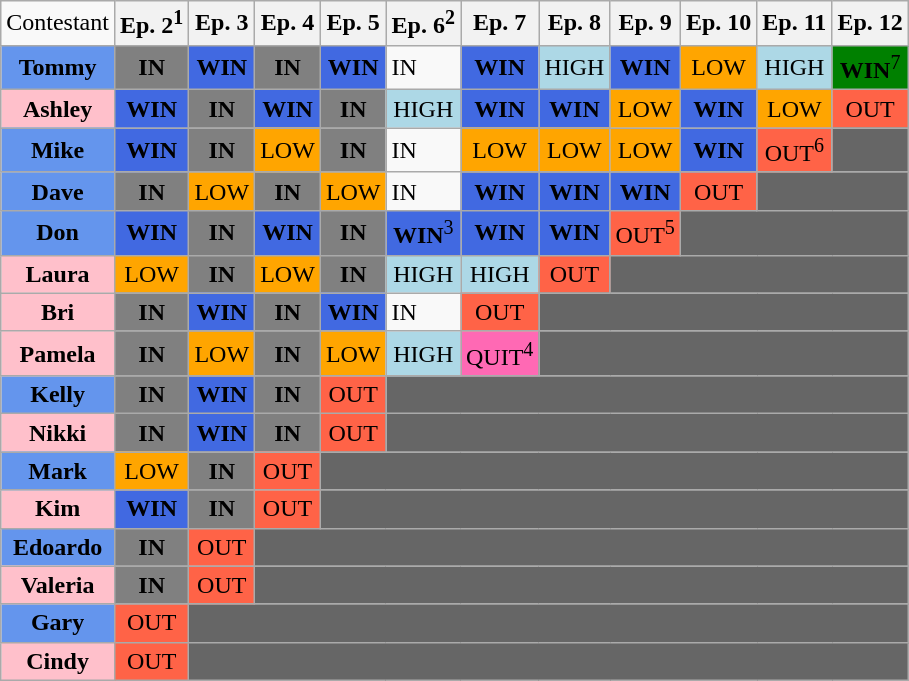<table class="wikitable">
<tr>
<td align="center">Contestant</td>
<th>Ep. 2<sup>1</sup></th>
<th>Ep. 3</th>
<th>Ep. 4</th>
<th>Ep. 5</th>
<th>Ep. 6<sup>2</sup></th>
<th>Ep. 7</th>
<th>Ep. 8</th>
<th>Ep. 9</th>
<th>Ep. 10</th>
<th>Ep. 11</th>
<th>Ep. 12</th>
</tr>
<tr>
<td align="center" style="background:cornflowerblue;"><strong>Tommy</strong></td>
<td align="center" style="background:gray;"><strong>IN</strong></td>
<td align="center" style="background:royalblue;"><strong>WIN</strong></td>
<td align="center" style="background:gray;"><strong>IN</strong></td>
<td align="center" style="background:royalblue;"><strong>WIN</strong></td>
<td>IN</td>
<td align="center" style="background:royalblue;"><strong>WIN</strong></td>
<td align="center" style="background:lightblue;">HIGH</td>
<td align="center" style="background:royalblue;"><strong>WIN</strong></td>
<td align="center" style="background:orange;">LOW</td>
<td align="center" style="background:lightblue;">HIGH</td>
<td align="center" style="background:green;"><strong>WIN</strong><sup>7</sup></td>
</tr>
<tr>
<td align="center" style="background:pink;"><strong>Ashley</strong></td>
<td align="center" style="background:royalblue;"><strong>WIN</strong></td>
<td align="center" style="background:gray;"><strong>IN</strong></td>
<td align="center" style="background:royalblue;"><strong>WIN</strong></td>
<td align="center" style="background:gray;"><strong>IN</strong></td>
<td align="center" style="background:lightblue;">HIGH</td>
<td align="center" style="background:royalblue;"><strong>WIN</strong></td>
<td align="center" style="background:royalblue;"><strong>WIN</strong></td>
<td align="center" style="background:orange;">LOW</td>
<td align="center" style="background:royalblue;"><strong>WIN</strong></td>
<td align="center" style="background:orange;">LOW</td>
<td align="center" style="background:tomato;">OUT</td>
</tr>
<tr>
<td align="center" style="background:cornflowerblue;"><strong>Mike</strong></td>
<td align="center" style="background:royalblue;"><strong>WIN</strong></td>
<td align="center" style="background:gray;"><strong>IN</strong></td>
<td align="center" style="background:orange;">LOW</td>
<td align="center" style="background:gray;"><strong>IN</strong></td>
<td>IN</td>
<td align="center" style="background:orange;">LOW</td>
<td align="center" style="background:orange;">LOW</td>
<td align="center" style="background:orange;">LOW</td>
<td align="center" style="background:royalblue;"><strong>WIN</strong></td>
<td align="center" style="background:tomato;">OUT<sup>6</sup></td>
<td colspan="10" style="background:#666666;"></td>
</tr>
<tr>
<td align="center" style="background:cornflowerblue;"><strong>Dave </strong></td>
<td align="center" style="background:gray;"><strong>IN</strong></td>
<td align="center" style="background:orange;">LOW</td>
<td align="center" style="background:gray;"><strong>IN</strong></td>
<td align="center" style="background:orange;">LOW</td>
<td>IN</td>
<td align="center" style="background:royalblue;"><strong>WIN</strong></td>
<td align="center" style="background:royalblue;"><strong>WIN</strong></td>
<td align="center" style="background:royalblue;"><strong>WIN</strong></td>
<td align="center" style="background:tomato;">OUT</td>
<td colspan="10" style="background:#666666;"></td>
</tr>
<tr>
<td align="center" style="background:cornflowerblue;"><strong>Don</strong></td>
<td align="center" style="background:royalblue;"><strong>WIN</strong></td>
<td align="center" style="background:gray;"><strong>IN</strong></td>
<td align="center" style="background:royalblue;"><strong>WIN</strong></td>
<td align="center" style="background:gray;"><strong>IN</strong></td>
<td align="center" style="background:royalblue;"><strong>WIN</strong><sup>3</sup></td>
<td align="center" style="background:royalblue;"><strong>WIN</strong></td>
<td align="center" style="background:royalblue;"><strong>WIN</strong></td>
<td align="center" style="background:tomato;">OUT<sup>5</sup></td>
<td colspan="10" style="background:#666666;"></td>
</tr>
<tr>
<td align="center" style="background:pink;"><strong>Laura</strong></td>
<td align="center" style="background:orange;">LOW</td>
<td align="center" style="background:gray;"><strong>IN</strong></td>
<td align="center" style="background:orange;">LOW</td>
<td align="center" style="background:gray;"><strong>IN</strong></td>
<td align="center" style="background:lightblue;">HIGH</td>
<td align="center" style="background:lightblue;">HIGH</td>
<td align="center" style="background:tomato;">OUT</td>
<td colspan="10" style="background:#666666;"></td>
</tr>
<tr>
<td align="center" style="background:pink;"><strong>Bri</strong></td>
<td align="center" style="background:gray;"><strong>IN</strong></td>
<td align="center" style="background:royalblue;"><strong>WIN</strong></td>
<td align="center" style="background:gray;"><strong>IN</strong></td>
<td align="center" style="background:royalblue;"><strong>WIN</strong></td>
<td>IN</td>
<td align="center" style="background:tomato;">OUT</td>
<td colspan="10" style="background:#666666;"></td>
</tr>
<tr>
<td align="center" style="background:pink;"><strong>Pamela</strong></td>
<td align="center" style="background:gray;"><strong>IN</strong></td>
<td align="center" style="background:orange;">LOW</td>
<td align="center" style="background:gray;"><strong>IN</strong></td>
<td align="center" style="background:orange;">LOW</td>
<td align="center" style="background:lightblue;">HIGH</td>
<td align="center" style="background:hotpink;">QUIT<sup>4</sup></td>
<td colspan="10" style="background:#666666;"></td>
</tr>
<tr>
<td align="center" style="background:cornflowerblue;"><strong>Kelly</strong></td>
<td align="center" style="background:gray;"><strong>IN</strong></td>
<td align="center" style="background:royalblue;"><strong>WIN</strong></td>
<td align="center" style="background:gray;"><strong>IN</strong></td>
<td align="center" style="background:tomato;">OUT</td>
<td colspan="10" style="background:#666666;"></td>
</tr>
<tr>
<td align="center" style="background:pink;"><strong>Nikki</strong></td>
<td align="center" style="background:gray;"><strong>IN</strong></td>
<td align="center" style="background:royalblue;"><strong>WIN</strong></td>
<td align="center" style="background:gray;"><strong>IN</strong></td>
<td align="center" style="background:tomato;">OUT</td>
<td colspan="10" style="background:#666666;"></td>
</tr>
<tr>
<td align="center" style="background:cornflowerblue;"><strong>Mark</strong></td>
<td align="center" style="background:orange;">LOW</td>
<td align="center" style="background:gray;"><strong>IN</strong></td>
<td align="center" style="background:tomato;">OUT</td>
<td colspan="10" style="background:#666666;"></td>
</tr>
<tr>
<td align="center" style="background:pink;"><strong>Kim</strong></td>
<td align="center" style="background:royalblue;"><strong>WIN</strong></td>
<td align="center" style="background:gray;"><strong>IN</strong></td>
<td align="center" style="background:tomato;">OUT</td>
<td colspan="10" style="background:#666666;"></td>
</tr>
<tr>
<td align="center" style="background:cornflowerblue;"><strong> Edoardo</strong></td>
<td align="center" style="background:gray;"><strong>IN</strong></td>
<td align="center" style="background:tomato;">OUT</td>
<td colspan="10" style="background:#666666;"></td>
</tr>
<tr>
<td align="center" style="background:pink;"><strong>Valeria</strong></td>
<td align="center" style="background:gray;"><strong>IN</strong></td>
<td align="center" style="background:tomato;">OUT</td>
<td colspan="9" style="background:#666666;"></td>
</tr>
<tr>
<td align="center" style="background:cornflowerblue;"><strong>Gary</strong></td>
<td align="center" style="background:tomato;">OUT</td>
<td colspan="10" style="background:#666666;"></td>
</tr>
<tr>
<td align="center" style="background:pink;"><strong>Cindy</strong></td>
<td align="center" style="background:tomato;">OUT</td>
<td colspan="10" style="background:#666666;"></td>
</tr>
</table>
